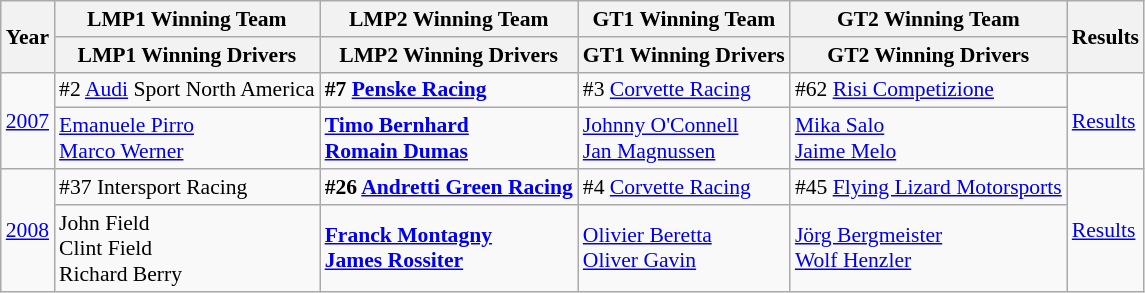<table class="wikitable" style="font-size: 90%;">
<tr>
<th rowspan=2>Year</th>
<th>LMP1 Winning Team</th>
<th>LMP2 Winning Team</th>
<th>GT1 Winning Team</th>
<th>GT2 Winning Team</th>
<th rowspan=2>Results</th>
</tr>
<tr>
<th>LMP1 Winning Drivers</th>
<th>LMP2 Winning Drivers</th>
<th>GT1 Winning Drivers</th>
<th>GT2 Winning Drivers</th>
</tr>
<tr>
<td rowspan=2><a href='#'>2007</a></td>
<td> #2 <a href='#'>Audi</a> Sport North America</td>
<td><strong> #7 <a href='#'>Penske Racing</a></strong></td>
<td> #3 <a href='#'>Corvette Racing</a></td>
<td> #62 <a href='#'>Risi Competizione</a></td>
<td rowspan=2><a href='#'>Results</a></td>
</tr>
<tr>
<td> <a href='#'>Emanuele Pirro</a><br> <a href='#'>Marco Werner</a></td>
<td><strong> <a href='#'>Timo Bernhard</a><br> <a href='#'>Romain Dumas</a></strong></td>
<td> <a href='#'>Johnny O'Connell</a><br> <a href='#'>Jan Magnussen</a></td>
<td> <a href='#'>Mika Salo</a><br> <a href='#'>Jaime Melo</a></td>
</tr>
<tr>
<td rowspan=2><a href='#'>2008</a></td>
<td> #37 Intersport Racing</td>
<td><strong> #26 <a href='#'>Andretti Green Racing</a></strong></td>
<td> #4 <a href='#'>Corvette Racing</a></td>
<td> #45 <a href='#'>Flying Lizard Motorsports</a></td>
<td rowspan=2><a href='#'>Results</a></td>
</tr>
<tr>
<td> John Field<br> Clint Field<br> Richard Berry</td>
<td><strong> <a href='#'>Franck Montagny</a><br> <a href='#'>James Rossiter</a></strong></td>
<td> <a href='#'>Olivier Beretta</a><br> <a href='#'>Oliver Gavin</a></td>
<td> <a href='#'>Jörg Bergmeister</a><br> <a href='#'>Wolf Henzler</a></td>
</tr>
</table>
